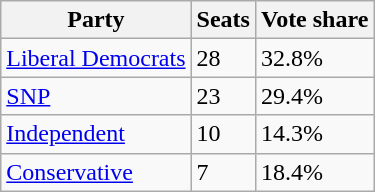<table class="wikitable">
<tr>
<th>Party</th>
<th>Seats</th>
<th>Vote share</th>
</tr>
<tr>
<td><a href='#'>Liberal Democrats</a></td>
<td>28</td>
<td>32.8%</td>
</tr>
<tr>
<td><a href='#'>SNP</a></td>
<td>23</td>
<td>29.4%</td>
</tr>
<tr>
<td><a href='#'>Independent</a></td>
<td>10</td>
<td>14.3%</td>
</tr>
<tr>
<td><a href='#'>Conservative</a></td>
<td>7</td>
<td>18.4%</td>
</tr>
</table>
